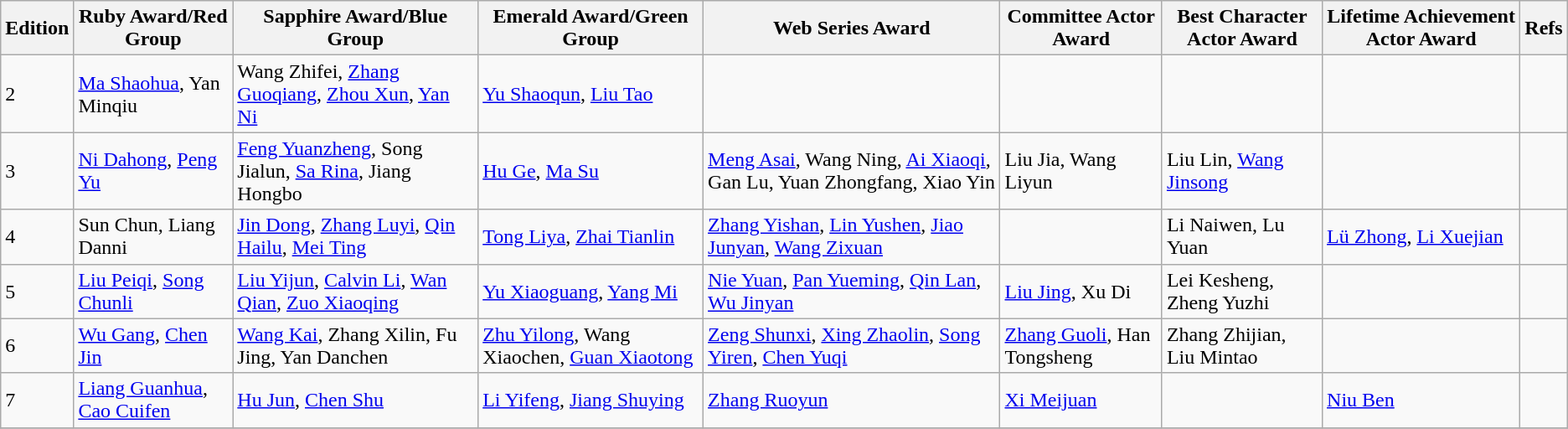<table class="wikitable">
<tr>
<th>Edition</th>
<th>Ruby Award/Red Group</th>
<th>Sapphire Award/Blue Group</th>
<th>Emerald Award/Green Group</th>
<th>Web Series Award</th>
<th>Committee Actor Award</th>
<th>Best Character Actor Award</th>
<th>Lifetime Achievement Actor Award</th>
<th>Refs</th>
</tr>
<tr>
<td>2</td>
<td><a href='#'>Ma Shaohua</a>, Yan Minqiu</td>
<td>Wang Zhifei, <a href='#'>Zhang Guoqiang</a>, <a href='#'>Zhou Xun</a>, <a href='#'>Yan Ni</a></td>
<td><a href='#'>Yu Shaoqun</a>, <a href='#'>Liu Tao</a></td>
<td></td>
<td></td>
<td></td>
<td></td>
<td></td>
</tr>
<tr>
<td>3</td>
<td><a href='#'>Ni Dahong</a>, <a href='#'>Peng Yu</a></td>
<td><a href='#'>Feng Yuanzheng</a>, Song Jialun, <a href='#'>Sa Rina</a>, Jiang Hongbo</td>
<td><a href='#'>Hu Ge</a>, <a href='#'>Ma Su</a></td>
<td><a href='#'>Meng Asai</a>, Wang Ning, <a href='#'>Ai Xiaoqi</a>, Gan Lu, Yuan Zhongfang, Xiao Yin</td>
<td>Liu Jia, Wang Liyun</td>
<td>Liu Lin, <a href='#'>Wang Jinsong</a></td>
<td></td>
<td></td>
</tr>
<tr>
<td>4</td>
<td>Sun Chun, Liang Danni</td>
<td><a href='#'>Jin Dong</a>, <a href='#'>Zhang Luyi</a>, <a href='#'>Qin Hailu</a>, <a href='#'>Mei Ting</a></td>
<td><a href='#'>Tong Liya</a>, <a href='#'>Zhai Tianlin</a></td>
<td><a href='#'>Zhang Yishan</a>, <a href='#'>Lin Yushen</a>, <a href='#'>Jiao Junyan</a>, <a href='#'>Wang Zixuan</a></td>
<td></td>
<td>Li Naiwen, Lu Yuan</td>
<td><a href='#'>Lü Zhong</a>, <a href='#'>Li Xuejian</a></td>
<td></td>
</tr>
<tr>
<td>5</td>
<td><a href='#'>Liu Peiqi</a>, <a href='#'>Song Chunli</a></td>
<td><a href='#'>Liu Yijun</a>, <a href='#'>Calvin Li</a>, <a href='#'>Wan Qian</a>, <a href='#'>Zuo Xiaoqing</a></td>
<td><a href='#'>Yu Xiaoguang</a>, <a href='#'>Yang Mi</a></td>
<td><a href='#'>Nie Yuan</a>, <a href='#'>Pan Yueming</a>, <a href='#'>Qin Lan</a>, <a href='#'>Wu Jinyan</a></td>
<td><a href='#'>Liu Jing</a>, Xu Di</td>
<td>Lei Kesheng, Zheng Yuzhi</td>
<td></td>
<td></td>
</tr>
<tr>
<td>6</td>
<td><a href='#'>Wu Gang</a>, <a href='#'>Chen Jin</a></td>
<td><a href='#'>Wang Kai</a>, Zhang Xilin, Fu Jing, Yan Danchen</td>
<td><a href='#'>Zhu Yilong</a>, Wang Xiaochen, <a href='#'>Guan Xiaotong</a></td>
<td><a href='#'>Zeng Shunxi</a>, <a href='#'>Xing Zhaolin</a>, <a href='#'>Song Yiren</a>, <a href='#'>Chen Yuqi</a></td>
<td><a href='#'>Zhang Guoli</a>, Han Tongsheng</td>
<td>Zhang Zhijian, Liu Mintao</td>
<td></td>
<td></td>
</tr>
<tr>
<td>7</td>
<td><a href='#'>Liang Guanhua</a>, <a href='#'>Cao Cuifen</a></td>
<td><a href='#'>Hu Jun</a>, <a href='#'>Chen Shu</a></td>
<td><a href='#'>Li Yifeng</a>, <a href='#'>Jiang Shuying</a></td>
<td><a href='#'>Zhang Ruoyun</a></td>
<td><a href='#'>Xi Meijuan</a></td>
<td></td>
<td><a href='#'>Niu Ben</a></td>
<td></td>
</tr>
<tr>
</tr>
</table>
